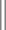<table cellspacing="10" rules="cols">
<tr>
<td><br></td>
<td></td>
<td><br></td>
</tr>
</table>
